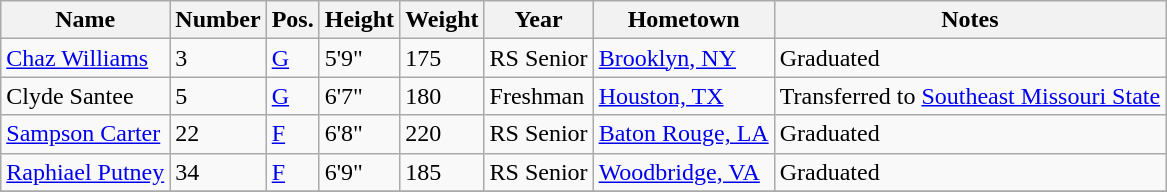<table class="wikitable sortable" border="1">
<tr>
<th>Name</th>
<th>Number</th>
<th>Pos.</th>
<th>Height</th>
<th>Weight</th>
<th>Year</th>
<th>Hometown</th>
<th class="unsortable">Notes</th>
</tr>
<tr>
<td sortname><a href='#'>Chaz Williams</a></td>
<td>3</td>
<td><a href='#'>G</a></td>
<td>5'9"</td>
<td>175</td>
<td>RS Senior</td>
<td><a href='#'>Brooklyn, NY</a></td>
<td>Graduated</td>
</tr>
<tr>
<td sortname>Clyde Santee</td>
<td>5</td>
<td><a href='#'>G</a></td>
<td>6'7"</td>
<td>180</td>
<td>Freshman</td>
<td><a href='#'>Houston, TX</a></td>
<td>Transferred to <a href='#'>Southeast Missouri State</a></td>
</tr>
<tr>
<td sortname><a href='#'>Sampson Carter</a></td>
<td>22</td>
<td><a href='#'>F</a></td>
<td>6'8"</td>
<td>220</td>
<td>RS Senior</td>
<td><a href='#'>Baton Rouge, LA</a></td>
<td>Graduated</td>
</tr>
<tr>
<td sortname><a href='#'>Raphiael Putney</a></td>
<td>34</td>
<td><a href='#'>F</a></td>
<td>6'9"</td>
<td>185</td>
<td>RS Senior</td>
<td><a href='#'>Woodbridge, VA</a></td>
<td>Graduated</td>
</tr>
<tr>
</tr>
</table>
